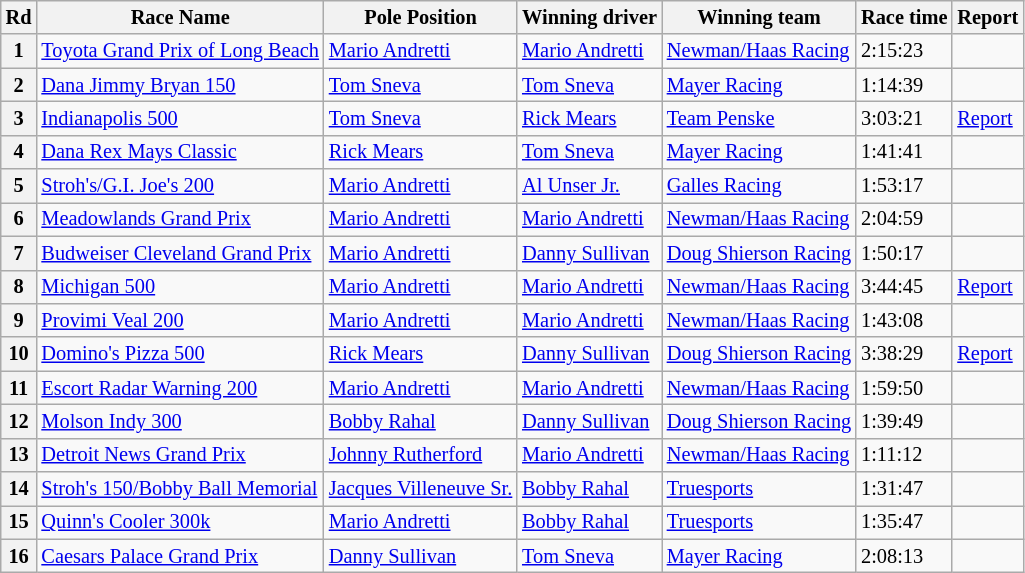<table class="wikitable" style="font-size: 85%;">
<tr>
<th>Rd</th>
<th>Race Name</th>
<th>Pole Position</th>
<th>Winning driver</th>
<th>Winning team</th>
<th>Race time</th>
<th>Report</th>
</tr>
<tr>
<th>1</th>
<td><a href='#'>Toyota Grand Prix of Long Beach</a></td>
<td> <a href='#'>Mario Andretti</a></td>
<td> <a href='#'>Mario Andretti</a></td>
<td><a href='#'>Newman/Haas Racing</a></td>
<td>2:15:23</td>
<td></td>
</tr>
<tr>
<th>2</th>
<td><a href='#'>Dana Jimmy Bryan 150</a></td>
<td> <a href='#'>Tom Sneva</a></td>
<td> <a href='#'>Tom Sneva</a></td>
<td><a href='#'>Mayer Racing</a></td>
<td>1:14:39</td>
<td></td>
</tr>
<tr>
<th>3</th>
<td><a href='#'>Indianapolis 500</a></td>
<td> <a href='#'>Tom Sneva</a></td>
<td> <a href='#'>Rick Mears</a></td>
<td><a href='#'>Team Penske</a></td>
<td>3:03:21</td>
<td><a href='#'>Report</a></td>
</tr>
<tr>
<th>4</th>
<td><a href='#'>Dana Rex Mays Classic</a></td>
<td> <a href='#'>Rick Mears</a></td>
<td> <a href='#'>Tom Sneva</a></td>
<td><a href='#'>Mayer Racing</a></td>
<td>1:41:41</td>
<td></td>
</tr>
<tr>
<th>5</th>
<td><a href='#'>Stroh's/G.I. Joe's 200</a></td>
<td> <a href='#'>Mario Andretti</a></td>
<td> <a href='#'>Al Unser Jr.</a></td>
<td><a href='#'>Galles Racing</a></td>
<td>1:53:17</td>
<td></td>
</tr>
<tr>
<th>6</th>
<td><a href='#'>Meadowlands Grand Prix</a></td>
<td> <a href='#'>Mario Andretti</a></td>
<td> <a href='#'>Mario Andretti</a></td>
<td><a href='#'>Newman/Haas Racing</a></td>
<td>2:04:59</td>
<td></td>
</tr>
<tr>
<th>7</th>
<td><a href='#'>Budweiser Cleveland Grand Prix</a></td>
<td> <a href='#'>Mario Andretti</a></td>
<td> <a href='#'>Danny Sullivan</a></td>
<td><a href='#'>Doug Shierson Racing</a></td>
<td>1:50:17</td>
<td></td>
</tr>
<tr>
<th>8</th>
<td><a href='#'>Michigan 500</a></td>
<td> <a href='#'>Mario Andretti</a></td>
<td> <a href='#'>Mario Andretti</a></td>
<td><a href='#'>Newman/Haas Racing</a></td>
<td>3:44:45</td>
<td><a href='#'>Report</a></td>
</tr>
<tr>
<th>9</th>
<td><a href='#'>Provimi Veal 200</a></td>
<td> <a href='#'>Mario Andretti</a></td>
<td> <a href='#'>Mario Andretti</a></td>
<td><a href='#'>Newman/Haas Racing</a></td>
<td>1:43:08</td>
<td></td>
</tr>
<tr>
<th>10</th>
<td><a href='#'>Domino's Pizza 500</a></td>
<td> <a href='#'>Rick Mears</a></td>
<td> <a href='#'>Danny Sullivan</a></td>
<td><a href='#'>Doug Shierson Racing</a></td>
<td>3:38:29</td>
<td><a href='#'>Report</a></td>
</tr>
<tr>
<th>11</th>
<td><a href='#'>Escort Radar Warning 200</a></td>
<td> <a href='#'>Mario Andretti</a></td>
<td> <a href='#'>Mario Andretti</a></td>
<td><a href='#'>Newman/Haas Racing</a></td>
<td>1:59:50</td>
<td></td>
</tr>
<tr>
<th>12</th>
<td><a href='#'>Molson Indy 300</a></td>
<td> <a href='#'>Bobby Rahal</a></td>
<td> <a href='#'>Danny Sullivan</a></td>
<td><a href='#'>Doug Shierson Racing</a></td>
<td>1:39:49</td>
<td></td>
</tr>
<tr>
<th>13</th>
<td><a href='#'>Detroit News Grand Prix</a></td>
<td> <a href='#'>Johnny Rutherford</a></td>
<td> <a href='#'>Mario Andretti</a></td>
<td><a href='#'>Newman/Haas Racing</a></td>
<td>1:11:12</td>
<td></td>
</tr>
<tr>
<th>14</th>
<td><a href='#'>Stroh's 150/Bobby Ball Memorial</a></td>
<td> <a href='#'>Jacques Villeneuve Sr.</a></td>
<td> <a href='#'>Bobby Rahal</a></td>
<td><a href='#'>Truesports</a></td>
<td>1:31:47</td>
<td></td>
</tr>
<tr>
<th>15</th>
<td><a href='#'>Quinn's Cooler 300k</a></td>
<td> <a href='#'>Mario Andretti</a></td>
<td> <a href='#'>Bobby Rahal</a></td>
<td><a href='#'>Truesports</a></td>
<td>1:35:47</td>
<td></td>
</tr>
<tr>
<th>16</th>
<td><a href='#'>Caesars Palace Grand Prix</a></td>
<td> <a href='#'>Danny Sullivan</a></td>
<td> <a href='#'>Tom Sneva</a></td>
<td><a href='#'>Mayer Racing</a></td>
<td>2:08:13</td>
<td></td>
</tr>
</table>
